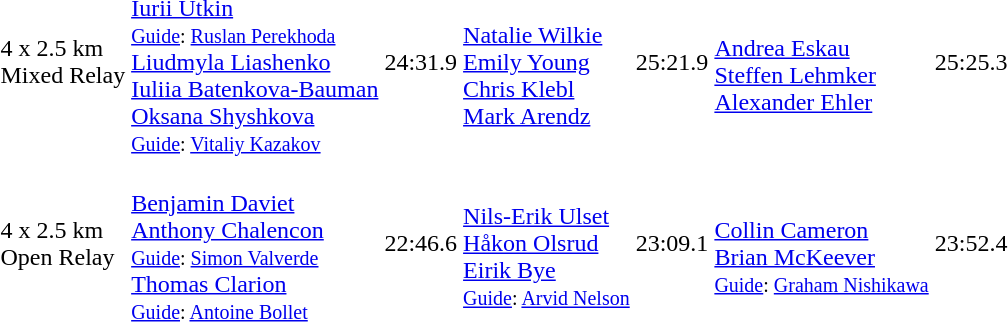<table>
<tr>
<td>4 x 2.5 km<br>Mixed Relay<br></td>
<td><br><a href='#'>Iurii Utkin</a><br><small><a href='#'>Guide</a>: <a href='#'>Ruslan Perekhoda</a></small><br><a href='#'>Liudmyla Liashenko</a><br><a href='#'>Iuliia Batenkova-Bauman</a><br><a href='#'>Oksana Shyshkova</a><br><small><a href='#'>Guide</a>: <a href='#'>Vitaliy Kazakov</a></small></td>
<td>24:31.9</td>
<td><br><a href='#'>Natalie Wilkie</a><br><a href='#'>Emily Young</a><br><a href='#'>Chris Klebl</a><br><a href='#'>Mark Arendz</a></td>
<td>25:21.9</td>
<td><br><a href='#'>Andrea Eskau</a><br><a href='#'>Steffen Lehmker</a><br><a href='#'>Alexander Ehler</a></td>
<td>25:25.3</td>
</tr>
<tr>
<td>4 x 2.5 km<br>Open Relay<br></td>
<td><br><a href='#'>Benjamin Daviet</a><br><a href='#'>Anthony Chalencon</a><br><small><a href='#'>Guide</a>: <a href='#'>Simon Valverde</a></small><br><a href='#'>Thomas Clarion</a><br><small><a href='#'>Guide</a>: <a href='#'>Antoine Bollet</a></small></td>
<td>22:46.6</td>
<td><br><a href='#'>Nils-Erik Ulset</a><br><a href='#'>Håkon Olsrud</a><br><a href='#'>Eirik Bye</a><br><small><a href='#'>Guide</a>: <a href='#'>Arvid Nelson</a></small></td>
<td>23:09.1</td>
<td><br><a href='#'>Collin Cameron</a><br><a href='#'>Brian McKeever</a><br><small><a href='#'>Guide</a>: <a href='#'>Graham Nishikawa</a></small></td>
<td>23:52.4</td>
</tr>
</table>
